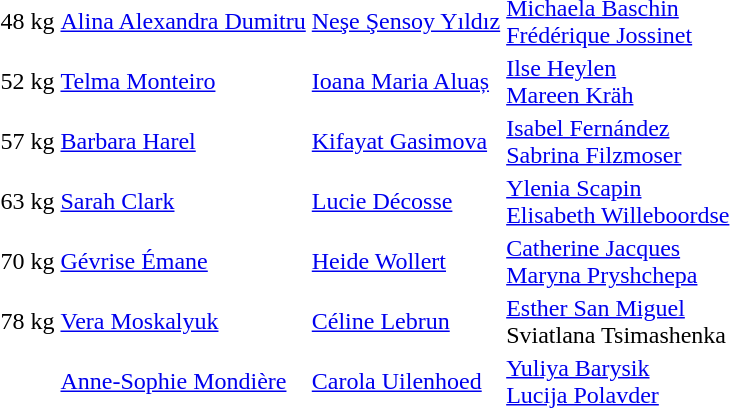<table>
<tr>
<td>48 kg</td>
<td> <a href='#'>Alina Alexandra Dumitru</a></td>
<td> <a href='#'>Neşe Şensoy Yıldız</a></td>
<td> <a href='#'>Michaela Baschin</a> <br>  <a href='#'>Frédérique Jossinet</a></td>
</tr>
<tr>
<td>52 kg</td>
<td> <a href='#'>Telma Monteiro</a></td>
<td> <a href='#'>Ioana Maria Aluaș</a></td>
<td> <a href='#'>Ilse Heylen</a> <br>  <a href='#'>Mareen Kräh</a></td>
</tr>
<tr>
<td>57 kg</td>
<td> <a href='#'>Barbara Harel</a></td>
<td> <a href='#'>Kifayat Gasimova</a></td>
<td> <a href='#'>Isabel Fernández</a> <br>  <a href='#'>Sabrina Filzmoser</a></td>
</tr>
<tr>
<td>63 kg</td>
<td> <a href='#'>Sarah Clark</a></td>
<td> <a href='#'>Lucie Décosse</a></td>
<td> <a href='#'>Ylenia Scapin</a> <br>  <a href='#'>Elisabeth Willeboordse</a></td>
</tr>
<tr>
<td>70 kg</td>
<td> <a href='#'>Gévrise Émane</a></td>
<td> <a href='#'>Heide Wollert</a></td>
<td> <a href='#'>Catherine Jacques</a> <br>  <a href='#'>Maryna Pryshchepa</a></td>
</tr>
<tr>
<td>78 kg</td>
<td> <a href='#'>Vera Moskalyuk</a></td>
<td> <a href='#'>Céline Lebrun</a></td>
<td> <a href='#'>Esther San Miguel</a> <br>  Sviatlana Tsimashenka</td>
</tr>
<tr>
<td></td>
<td> <a href='#'>Anne-Sophie Mondière</a></td>
<td> <a href='#'>Carola Uilenhoed</a></td>
<td> <a href='#'>Yuliya Barysik</a> <br>  <a href='#'>Lucija Polavder</a></td>
</tr>
</table>
